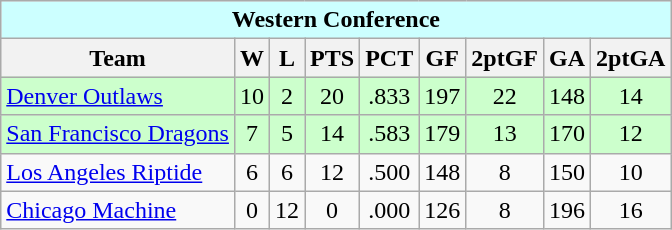<table class="wikitable">
<tr bgcolor="#ccffff">
<td colspan="9" align="center"><strong>Western Conference</strong></td>
</tr>
<tr bgcolor="#efefef">
<th>Team</th>
<th>W</th>
<th>L</th>
<th>PTS</th>
<th>PCT</th>
<th>GF</th>
<th>2ptGF</th>
<th>GA</th>
<th>2ptGA</th>
</tr>
<tr align="center" bgcolor="#ccffcc">
<td align="left"><a href='#'>Denver Outlaws</a></td>
<td>10</td>
<td>2</td>
<td>20</td>
<td>.833</td>
<td>197</td>
<td>22</td>
<td>148</td>
<td>14</td>
</tr>
<tr align="center" bgcolor="#ccffcc">
<td align="left"><a href='#'>San Francisco Dragons</a></td>
<td>7</td>
<td>5</td>
<td>14</td>
<td>.583</td>
<td>179</td>
<td>13</td>
<td>170</td>
<td>12</td>
</tr>
<tr align="center">
<td align="left"><a href='#'>Los Angeles Riptide</a></td>
<td>6</td>
<td>6</td>
<td>12</td>
<td>.500</td>
<td>148</td>
<td>8</td>
<td>150</td>
<td>10</td>
</tr>
<tr align="center">
<td align="left"><a href='#'>Chicago Machine</a></td>
<td>0</td>
<td>12</td>
<td>0</td>
<td>.000</td>
<td>126</td>
<td>8</td>
<td>196</td>
<td>16</td>
</tr>
</table>
